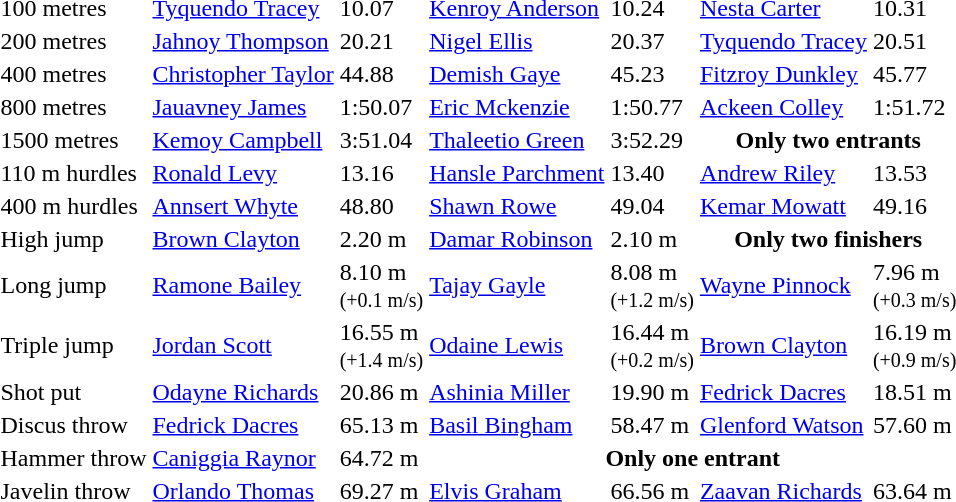<table>
<tr>
<td>100 metres</td>
<td><a href='#'>Tyquendo Tracey</a></td>
<td>10.07</td>
<td><a href='#'>Kenroy Anderson</a></td>
<td>10.24</td>
<td><a href='#'>Nesta Carter</a></td>
<td>10.31</td>
</tr>
<tr>
<td>200 metres</td>
<td><a href='#'>Jahnoy Thompson</a></td>
<td>20.21</td>
<td><a href='#'>Nigel Ellis</a></td>
<td>20.37</td>
<td><a href='#'>Tyquendo Tracey</a></td>
<td>20.51</td>
</tr>
<tr>
<td>400 metres</td>
<td><a href='#'>Christopher Taylor</a></td>
<td>44.88</td>
<td><a href='#'>Demish Gaye</a></td>
<td>45.23</td>
<td><a href='#'>Fitzroy Dunkley</a></td>
<td>45.77</td>
</tr>
<tr>
<td>800 metres</td>
<td><a href='#'>Jauavney James</a></td>
<td>1:50.07</td>
<td><a href='#'>Eric Mckenzie</a></td>
<td>1:50.77</td>
<td><a href='#'>Ackeen Colley</a></td>
<td>1:51.72</td>
</tr>
<tr>
<td>1500 metres</td>
<td><a href='#'>Kemoy Campbell</a></td>
<td>3:51.04</td>
<td><a href='#'>Thaleetio Green</a></td>
<td>3:52.29</td>
<th colspan=2>Only two entrants</th>
</tr>
<tr>
<td>110 m hurdles</td>
<td><a href='#'>Ronald Levy</a></td>
<td>13.16</td>
<td><a href='#'>Hansle Parchment</a></td>
<td>13.40</td>
<td><a href='#'>Andrew Riley</a></td>
<td>13.53</td>
</tr>
<tr>
<td>400 m hurdles</td>
<td><a href='#'>Annsert Whyte</a></td>
<td>48.80</td>
<td><a href='#'>Shawn Rowe</a></td>
<td>49.04</td>
<td><a href='#'>Kemar Mowatt</a></td>
<td>49.16</td>
</tr>
<tr>
<td>High jump</td>
<td><a href='#'>Brown Clayton</a></td>
<td>2.20 m</td>
<td><a href='#'>Damar Robinson</a></td>
<td>2.10 m</td>
<th colspan=2>Only two finishers</th>
</tr>
<tr>
<td>Long jump</td>
<td><a href='#'>Ramone Bailey</a></td>
<td>8.10 m<br><small>(+0.1 m/s)</small></td>
<td><a href='#'>Tajay Gayle</a></td>
<td>8.08 m<br><small>(+1.2 m/s)</small></td>
<td><a href='#'>Wayne Pinnock</a></td>
<td>7.96 m<br><small>(+0.3 m/s)</small></td>
</tr>
<tr>
<td>Triple jump</td>
<td><a href='#'>Jordan Scott</a></td>
<td>16.55 m<br><small>(+1.4 m/s)</small></td>
<td><a href='#'>Odaine Lewis</a></td>
<td>16.44 m<br><small>(+0.2 m/s)</small></td>
<td><a href='#'>Brown Clayton</a></td>
<td>16.19 m<br><small>(+0.9 m/s)</small></td>
</tr>
<tr>
<td>Shot put</td>
<td><a href='#'>Odayne Richards</a></td>
<td>20.86 m</td>
<td><a href='#'>Ashinia Miller</a></td>
<td>19.90 m</td>
<td><a href='#'>Fedrick Dacres</a></td>
<td>18.51 m</td>
</tr>
<tr>
<td>Discus throw</td>
<td><a href='#'>Fedrick Dacres</a></td>
<td>65.13 m</td>
<td><a href='#'>Basil Bingham</a></td>
<td>58.47 m</td>
<td><a href='#'>Glenford Watson</a></td>
<td>57.60 m</td>
</tr>
<tr>
<td>Hammer throw</td>
<td><a href='#'>Caniggia Raynor</a></td>
<td>64.72 m</td>
<th colspan=4>Only one entrant</th>
</tr>
<tr>
<td>Javelin throw</td>
<td><a href='#'>Orlando Thomas</a></td>
<td>69.27 m</td>
<td><a href='#'>Elvis Graham</a></td>
<td>66.56 m</td>
<td><a href='#'>Zaavan Richards</a></td>
<td>63.64 m</td>
</tr>
</table>
